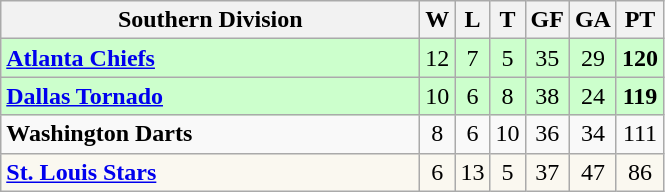<table class="wikitable" style="text-align:center">
<tr>
<th style="width:17em">Southern Division</th>
<th>W</th>
<th>L</th>
<th>T</th>
<th>GF</th>
<th>GA</th>
<th>PT</th>
</tr>
<tr align=center bgcolor=#ccffcc>
<td align=left><strong><a href='#'>Atlanta Chiefs</a></strong></td>
<td>12</td>
<td>7</td>
<td>5</td>
<td>35</td>
<td>29</td>
<td><strong>120</strong></td>
</tr>
<tr align=center bgcolor=#ccffcc>
<td align=left><strong><a href='#'>Dallas Tornado</a></strong></td>
<td>10</td>
<td>6</td>
<td>8</td>
<td>38</td>
<td>24</td>
<td><strong>119</strong></td>
</tr>
<tr align=center>
<td align=left><strong>Washington Darts</strong></td>
<td>8</td>
<td>6</td>
<td>10</td>
<td>36</td>
<td>34</td>
<td>111</td>
</tr>
<tr align=center bgcolor=#FAF8F0>
<td align=left><strong><a href='#'>St. Louis Stars</a></strong></td>
<td>6</td>
<td>13</td>
<td>5</td>
<td>37</td>
<td>47</td>
<td>86</td>
</tr>
</table>
